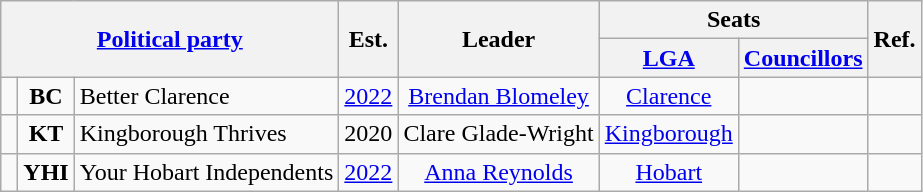<table class="wikitable" style="text-align:center">
<tr>
<th colspan="3" rowspan="2"><a href='#'>Political party</a></th>
<th rowspan="2">Est.</th>
<th rowspan="2">Leader</th>
<th colspan="2">Seats</th>
<th rowspan="2">Ref.</th>
</tr>
<tr>
<th><a href='#'>LGA</a></th>
<th><a href='#'>Councillors</a></th>
</tr>
<tr>
<td> </td>
<td><strong>BC</strong></td>
<td style="text-align:left;">Better Clarence</td>
<td><a href='#'>2022</a></td>
<td><a href='#'>Brendan Blomeley</a></td>
<td><a href='#'>Clarence</a></td>
<td></td>
<td></td>
</tr>
<tr>
<td> </td>
<td><strong>KT</strong></td>
<td style="text-align:left;">Kingborough Thrives</td>
<td>2020</td>
<td>Clare Glade-Wright</td>
<td><a href='#'>Kingborough</a></td>
<td></td>
<td></td>
</tr>
<tr>
<td> </td>
<td><strong>YHI</strong></td>
<td style="text-align:left;">Your Hobart Independents</td>
<td><a href='#'>2022</a></td>
<td><a href='#'>Anna Reynolds</a></td>
<td><a href='#'>Hobart</a></td>
<td></td>
<td></td>
</tr>
</table>
